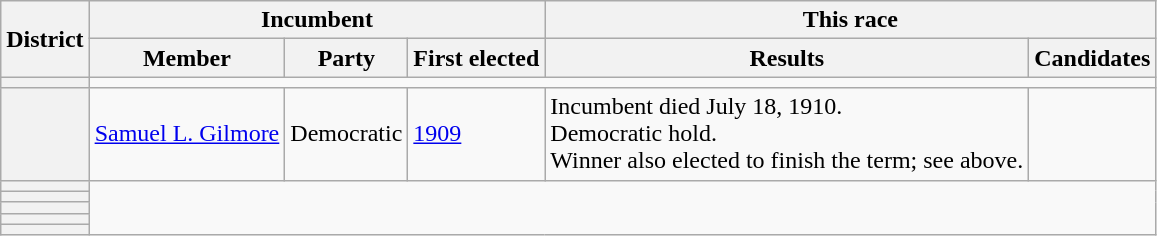<table class=wikitable>
<tr>
<th rowspan=2>District</th>
<th colspan=3>Incumbent</th>
<th colspan=2>This race</th>
</tr>
<tr>
<th>Member</th>
<th>Party</th>
<th>First elected</th>
<th>Results</th>
<th>Candidates</th>
</tr>
<tr>
<th></th>
</tr>
<tr>
<th></th>
<td><a href='#'>Samuel L. Gilmore</a></td>
<td>Democratic</td>
<td><a href='#'>1909 </a></td>
<td>Incumbent died July 18, 1910.<br>Democratic hold.<br>Winner also elected to finish the term; see above.</td>
<td nowrap></td>
</tr>
<tr>
<th></th>
</tr>
<tr>
<th></th>
</tr>
<tr>
<th></th>
</tr>
<tr>
<th></th>
</tr>
<tr>
<th></th>
</tr>
</table>
